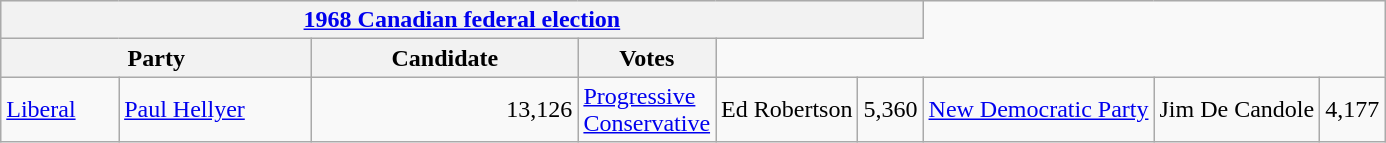<table class="wikitable">
<tr style="background:#e9e9e9;">
<th colspan="6"><a href='#'>1968 Canadian federal election</a></th>
</tr>
<tr style="background:#e9e9e9;">
<th colspan="2" style="width: 200px">Party</th>
<th style="width: 170px">Candidate</th>
<th style="width: 40px">Votes</th>
</tr>
<tr>
<td><a href='#'>Liberal</a></td>
<td><a href='#'>Paul Hellyer</a></td>
<td align="right">13,126<br></td>
<td><a href='#'>Progressive Conservative</a></td>
<td>Ed Robertson</td>
<td align="right">5,360<br></td>
<td><a href='#'>New Democratic Party</a></td>
<td>Jim De Candole</td>
<td align="right">4,177</td>
</tr>
</table>
